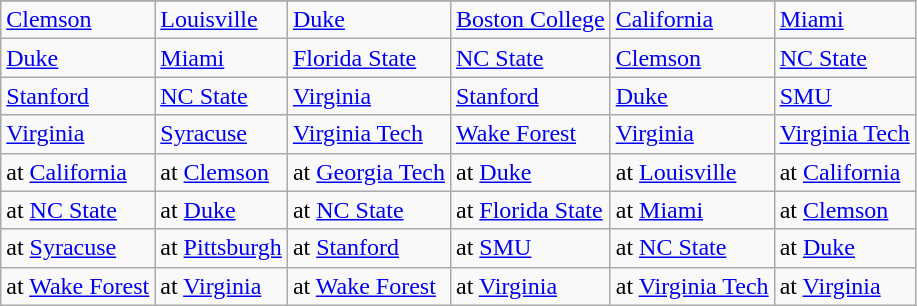<table class="wikitable">
<tr>
</tr>
<tr>
<td><a href='#'>Clemson</a></td>
<td><a href='#'>Louisville</a></td>
<td><a href='#'>Duke</a></td>
<td><a href='#'>Boston College</a></td>
<td><a href='#'>California</a></td>
<td><a href='#'>Miami</a></td>
</tr>
<tr>
<td><a href='#'>Duke</a></td>
<td><a href='#'>Miami</a></td>
<td><a href='#'>Florida State</a></td>
<td><a href='#'>NC State</a></td>
<td><a href='#'>Clemson</a></td>
<td><a href='#'>NC State</a></td>
</tr>
<tr>
<td><a href='#'>Stanford</a></td>
<td><a href='#'>NC State</a></td>
<td><a href='#'>Virginia</a></td>
<td><a href='#'>Stanford</a></td>
<td><a href='#'>Duke</a></td>
<td><a href='#'>SMU</a></td>
</tr>
<tr>
<td><a href='#'>Virginia</a></td>
<td><a href='#'>Syracuse</a></td>
<td><a href='#'>Virginia Tech</a></td>
<td><a href='#'>Wake Forest</a></td>
<td><a href='#'>Virginia</a></td>
<td><a href='#'>Virginia Tech</a></td>
</tr>
<tr>
<td>at <a href='#'>California</a></td>
<td>at <a href='#'>Clemson</a></td>
<td>at <a href='#'>Georgia Tech</a></td>
<td>at <a href='#'>Duke</a></td>
<td>at <a href='#'>Louisville</a></td>
<td>at <a href='#'>California</a></td>
</tr>
<tr>
<td>at <a href='#'>NC State</a></td>
<td>at <a href='#'>Duke</a></td>
<td>at <a href='#'>NC State</a></td>
<td>at <a href='#'>Florida State</a></td>
<td>at <a href='#'>Miami</a></td>
<td>at <a href='#'>Clemson</a></td>
</tr>
<tr>
<td>at <a href='#'>Syracuse</a></td>
<td>at <a href='#'>Pittsburgh</a></td>
<td>at <a href='#'>Stanford</a></td>
<td>at <a href='#'>SMU</a></td>
<td>at <a href='#'>NC State</a></td>
<td>at <a href='#'>Duke</a></td>
</tr>
<tr>
<td>at <a href='#'>Wake Forest</a></td>
<td>at <a href='#'>Virginia</a></td>
<td>at <a href='#'>Wake Forest</a></td>
<td>at <a href='#'>Virginia</a></td>
<td>at <a href='#'>Virginia Tech</a></td>
<td>at <a href='#'>Virginia</a></td>
</tr>
</table>
